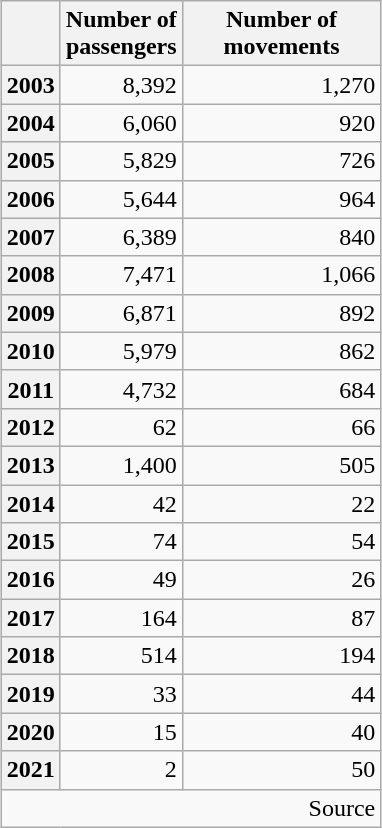<table class="wikitable" style="margin:1em auto;">
<tr>
<th></th>
<th>Number of<br>passengers</th>
<th style="width:125px">Number of<br>movements</th>
</tr>
<tr>
<th>2003</th>
<td align=right>8,392</td>
<td align=right>1,270</td>
</tr>
<tr>
<th>2004</th>
<td align=right>6,060</td>
<td align=right>920</td>
</tr>
<tr>
<th>2005</th>
<td align=right>5,829</td>
<td align=right>726</td>
</tr>
<tr>
<th>2006</th>
<td align=right>5,644</td>
<td align=right>964</td>
</tr>
<tr>
<th>2007</th>
<td align=right>6,389</td>
<td align=right>840</td>
</tr>
<tr>
<th>2008</th>
<td align=right>7,471</td>
<td align=right>1,066</td>
</tr>
<tr>
<th>2009</th>
<td align=right>6,871</td>
<td align=right>892</td>
</tr>
<tr>
<th>2010</th>
<td align=right>5,979</td>
<td align=right>862</td>
</tr>
<tr>
<th>2011</th>
<td align=right>4,732</td>
<td align=right>684</td>
</tr>
<tr>
<th>2012</th>
<td align=right>62</td>
<td align=right>66</td>
</tr>
<tr>
<th>2013</th>
<td align=right>1,400</td>
<td align=right>505</td>
</tr>
<tr>
<th>2014</th>
<td align=right>42</td>
<td align=right>22</td>
</tr>
<tr>
<th>2015</th>
<td align=right>74</td>
<td align=right>54</td>
</tr>
<tr>
<th>2016</th>
<td align=right>49</td>
<td align=right>26</td>
</tr>
<tr>
<th>2017</th>
<td align=right>164</td>
<td align=right>87</td>
</tr>
<tr>
<th>2018</th>
<td align=right>514</td>
<td align=right>194</td>
</tr>
<tr>
<th>2019</th>
<td align=right>33</td>
<td align=right>44</td>
</tr>
<tr>
<th>2020</th>
<td align=right>15</td>
<td align=right>40</td>
</tr>
<tr>
<th>2021</th>
<td align=right>2</td>
<td align=right>50</td>
</tr>
<tr>
<td colspan="5" style="text-align:right;">Source</td>
</tr>
</table>
